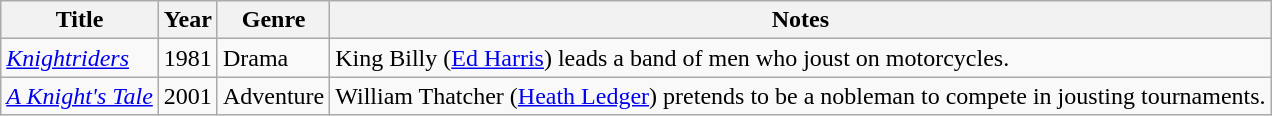<table class="wikitable sortable">
<tr>
<th>Title</th>
<th>Year</th>
<th>Genre</th>
<th>Notes</th>
</tr>
<tr>
<td><em><a href='#'>Knightriders</a></em></td>
<td>1981</td>
<td>Drama</td>
<td>King Billy (<a href='#'>Ed Harris</a>) leads a band of men who joust on motorcycles.</td>
</tr>
<tr>
<td><em><a href='#'>A Knight's Tale</a></em></td>
<td>2001</td>
<td>Adventure</td>
<td>William Thatcher (<a href='#'>Heath Ledger</a>) pretends to be a nobleman to compete in jousting tournaments.</td>
</tr>
</table>
